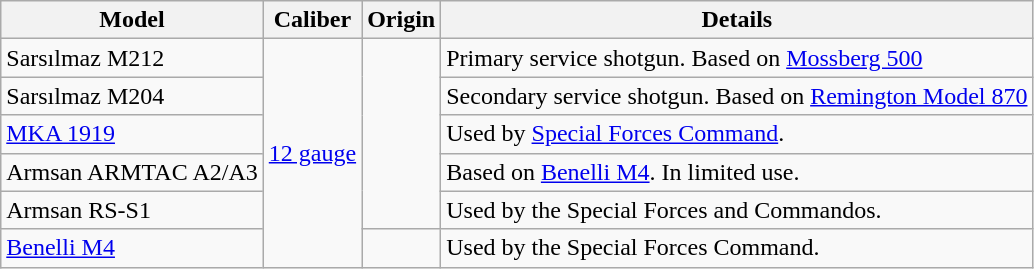<table class="wikitable">
<tr>
<th>Model</th>
<th>Caliber</th>
<th>Origin</th>
<th>Details</th>
</tr>
<tr>
<td>Sarsılmaz M212</td>
<td rowspan="6"><a href='#'>12 gauge</a></td>
<td rowspan="5"></td>
<td>Primary service shotgun. Based on <a href='#'>Mossberg 500</a></td>
</tr>
<tr>
<td>Sarsılmaz M204</td>
<td>Secondary service shotgun. Based on <a href='#'>Remington Model 870</a></td>
</tr>
<tr>
<td><a href='#'>MKA 1919</a></td>
<td>Used by <a href='#'>Special Forces Command</a>.</td>
</tr>
<tr>
<td>Armsan ARMTAC A2/A3</td>
<td>Based on <a href='#'>Benelli M4</a>. In limited use.</td>
</tr>
<tr>
<td>Armsan RS-S1</td>
<td>Used by the Special Forces and Commandos.</td>
</tr>
<tr>
<td><a href='#'>Benelli M4</a></td>
<td></td>
<td>Used by the Special Forces Command.</td>
</tr>
</table>
